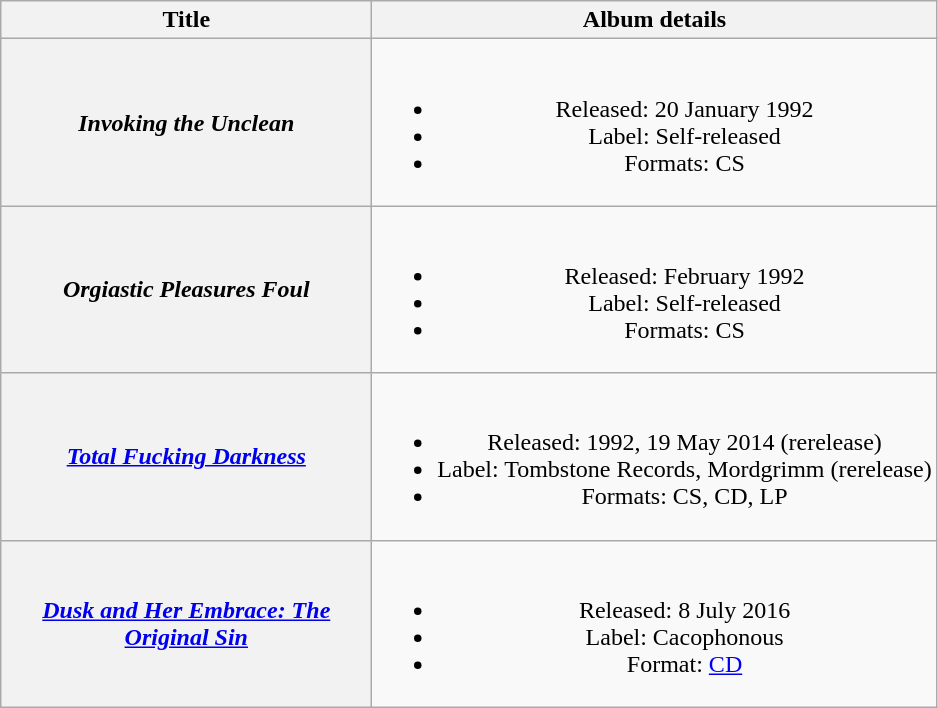<table class="wikitable plainrowheaders" style="text-align:center;">
<tr>
<th scope="col" style="width:15em;">Title</th>
<th scope="col">Album details</th>
</tr>
<tr>
<th scope="row"><em>Invoking the Unclean</em></th>
<td><br><ul><li>Released: 20 January 1992</li><li>Label: Self-released</li><li>Formats: CS</li></ul></td>
</tr>
<tr>
<th scope="row"><em>Orgiastic Pleasures Foul</em></th>
<td><br><ul><li>Released: February 1992</li><li>Label: Self-released</li><li>Formats: CS</li></ul></td>
</tr>
<tr>
<th scope="row"><em><a href='#'>Total Fucking Darkness</a></em></th>
<td><br><ul><li>Released: 1992, 19 May 2014 (rerelease)</li><li>Label: Tombstone Records, Mordgrimm (rerelease)</li><li>Formats: CS, CD, LP</li></ul></td>
</tr>
<tr>
<th scope="row"><em><a href='#'>Dusk and Her Embrace: The Original Sin</a></em></th>
<td><br><ul><li>Released: 8 July 2016</li><li>Label: Cacophonous</li><li>Format: <a href='#'>CD</a></li></ul></td>
</tr>
</table>
